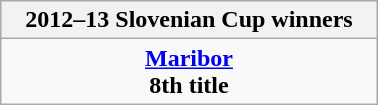<table class="wikitable" style="text-align: center; margin: 0 auto; width: 20%">
<tr>
<th>2012–13 Slovenian Cup winners</th>
</tr>
<tr>
<td><strong><a href='#'>Maribor</a></strong><br><strong>8th title</strong></td>
</tr>
</table>
